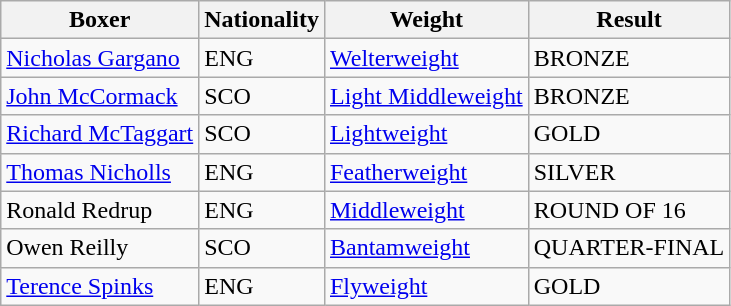<table class="wikitable">
<tr>
<th>Boxer</th>
<th>Nationality</th>
<th>Weight</th>
<th>Result</th>
</tr>
<tr>
<td><a href='#'>Nicholas Gargano</a></td>
<td> ENG</td>
<td><a href='#'>Welterweight</a></td>
<td>BRONZE</td>
</tr>
<tr>
<td><a href='#'>John McCormack</a></td>
<td> SCO</td>
<td><a href='#'>Light Middleweight</a></td>
<td>BRONZE</td>
</tr>
<tr>
<td><a href='#'>Richard McTaggart</a></td>
<td> SCO</td>
<td><a href='#'>Lightweight</a></td>
<td>GOLD</td>
</tr>
<tr>
<td><a href='#'>Thomas Nicholls</a></td>
<td> ENG</td>
<td><a href='#'>Featherweight</a></td>
<td>SILVER</td>
</tr>
<tr>
<td>Ronald Redrup</td>
<td> ENG</td>
<td><a href='#'>Middleweight</a></td>
<td>ROUND OF 16</td>
</tr>
<tr>
<td>Owen Reilly</td>
<td> SCO</td>
<td><a href='#'>Bantamweight</a></td>
<td>QUARTER-FINAL</td>
</tr>
<tr>
<td><a href='#'>Terence Spinks</a></td>
<td> ENG</td>
<td><a href='#'>Flyweight</a></td>
<td>GOLD</td>
</tr>
</table>
